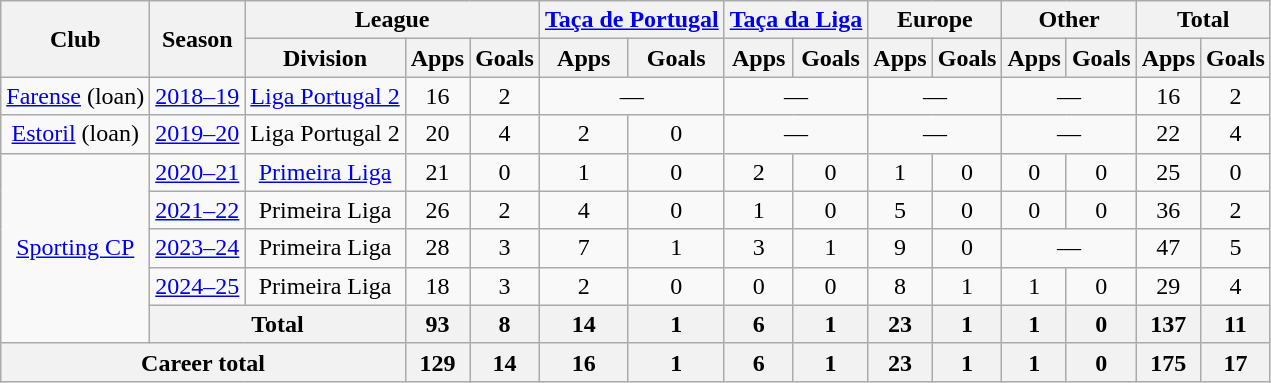<table class=wikitable style="text-align: center;">
<tr>
<th rowspan="2">Club</th>
<th rowspan="2">Season</th>
<th colspan="3">League</th>
<th colspan="2"><a href='#'>Taça de Portugal</a></th>
<th colspan="2"><a href='#'>Taça da Liga</a></th>
<th colspan="2">Europe</th>
<th colspan="2">Other</th>
<th colspan="2">Total</th>
</tr>
<tr>
<th>Division</th>
<th>Apps</th>
<th>Goals</th>
<th>Apps</th>
<th>Goals</th>
<th>Apps</th>
<th>Goals</th>
<th>Apps</th>
<th>Goals</th>
<th>Apps</th>
<th>Goals</th>
<th>Apps</th>
<th>Goals</th>
</tr>
<tr>
<td><a href='#'>Farense</a> (loan)</td>
<td><a href='#'>2018–19</a></td>
<td><a href='#'>Liga Portugal 2</a></td>
<td>16</td>
<td>2</td>
<td colspan="2">—</td>
<td colspan="2">—</td>
<td colspan="2">—</td>
<td colspan="2">—</td>
<td>16</td>
<td>2</td>
</tr>
<tr>
<td><a href='#'>Estoril</a> (loan)</td>
<td><a href='#'>2019–20</a></td>
<td>Liga Portugal 2</td>
<td>20</td>
<td>4</td>
<td>2</td>
<td>0</td>
<td colspan="2">—</td>
<td colspan="2">—</td>
<td colspan="2">—</td>
<td>22</td>
<td>4</td>
</tr>
<tr>
<td rowspan="5"><a href='#'>Sporting CP</a></td>
<td><a href='#'>2020–21</a></td>
<td><a href='#'>Primeira Liga</a></td>
<td>21</td>
<td>0</td>
<td>1</td>
<td>0</td>
<td>2</td>
<td>0</td>
<td>1</td>
<td>0</td>
<td>0</td>
<td>0</td>
<td>25</td>
<td>0</td>
</tr>
<tr>
<td><a href='#'>2021–22</a></td>
<td>Primeira Liga</td>
<td>26</td>
<td>2</td>
<td>4</td>
<td>0</td>
<td>1</td>
<td>0</td>
<td>5</td>
<td>0</td>
<td>0</td>
<td>0</td>
<td>36</td>
<td>2</td>
</tr>
<tr>
<td><a href='#'>2023–24</a></td>
<td>Primeira Liga</td>
<td>28</td>
<td>3</td>
<td>7</td>
<td>1</td>
<td>3</td>
<td>1</td>
<td>9</td>
<td>0</td>
<td colspan="2">—</td>
<td>47</td>
<td>5</td>
</tr>
<tr>
<td><a href='#'>2024–25</a></td>
<td>Primeira Liga</td>
<td>18</td>
<td>3</td>
<td>2</td>
<td>0</td>
<td>0</td>
<td>0</td>
<td>8</td>
<td>1</td>
<td>1</td>
<td>0</td>
<td>29</td>
<td>4</td>
</tr>
<tr>
<th colspan="2">Total</th>
<th>93</th>
<th>8</th>
<th>14</th>
<th>1</th>
<th>6</th>
<th>1</th>
<th>23</th>
<th>1</th>
<th>1</th>
<th>0</th>
<th>137</th>
<th>11</th>
</tr>
<tr>
<th colspan="3">Career total</th>
<th>129</th>
<th>14</th>
<th>16</th>
<th>1</th>
<th>6</th>
<th>1</th>
<th>23</th>
<th>1</th>
<th>1</th>
<th>0</th>
<th>175</th>
<th>17</th>
</tr>
</table>
